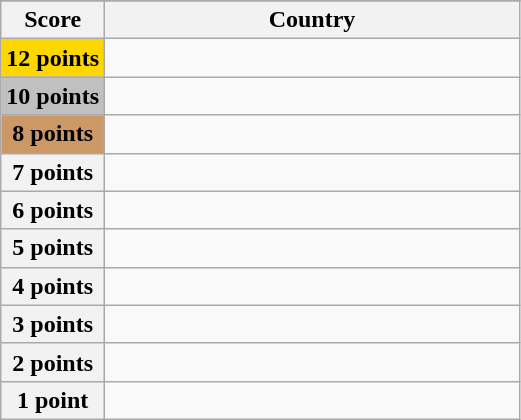<table class="wikitable">
<tr>
</tr>
<tr>
<th scope="col" width="20%">Score</th>
<th scope="col">Country</th>
</tr>
<tr>
<th scope="row" style="background:gold">12 points</th>
<td></td>
</tr>
<tr>
<th scope="row" style="background:silver">10 points</th>
<td></td>
</tr>
<tr>
<th scope="row" style="background:#CC9966">8 points</th>
<td></td>
</tr>
<tr>
<th scope="row">7 points</th>
<td></td>
</tr>
<tr>
<th scope="row">6 points</th>
<td></td>
</tr>
<tr>
<th scope="row">5 points</th>
<td></td>
</tr>
<tr>
<th scope="row">4 points</th>
<td></td>
</tr>
<tr>
<th scope="row">3 points</th>
<td></td>
</tr>
<tr>
<th scope="row">2 points</th>
<td></td>
</tr>
<tr>
<th scope="row">1 point</th>
<td></td>
</tr>
</table>
